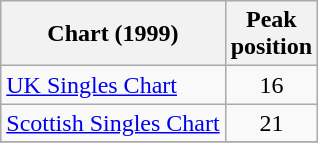<table class="wikitable sortable">
<tr>
<th>Chart (1999)</th>
<th>Peak<br>position</th>
</tr>
<tr>
<td><a href='#'>UK Singles Chart</a></td>
<td align="center">16</td>
</tr>
<tr>
<td><a href='#'>Scottish Singles Chart</a></td>
<td align="center">21</td>
</tr>
<tr>
</tr>
</table>
